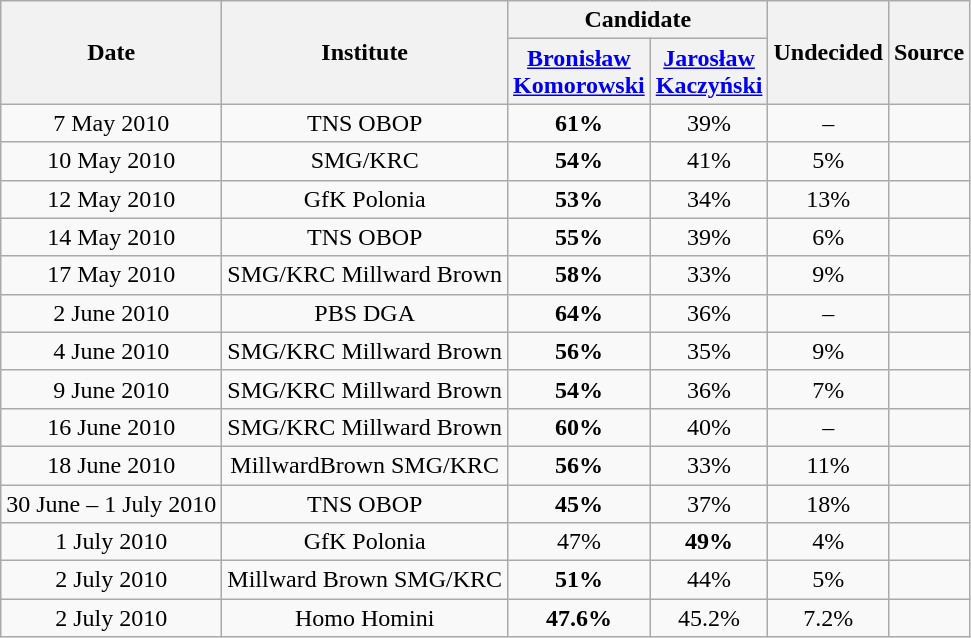<table class=wikitable style=text-align:center;>
<tr>
<th rowspan=2>Date</th>
<th rowspan=2>Institute</th>
<th colspan=2>Candidate</th>
<th rowspan=2>Undecided</th>
<th rowspan=2>Source</th>
</tr>
<tr>
<th width=30><a href='#'>Bronisław Komorowski</a></th>
<th width=30><a href='#'>Jarosław Kaczyński</a></th>
</tr>
<tr>
<td>7 May 2010</td>
<td>TNS OBOP</td>
<td><strong>61%</strong></td>
<td>39%</td>
<td>–</td>
<td></td>
</tr>
<tr>
<td>10 May 2010</td>
<td>SMG/KRC</td>
<td><strong>54%</strong></td>
<td>41%</td>
<td>5%</td>
<td></td>
</tr>
<tr>
<td>12 May 2010</td>
<td>GfK Polonia</td>
<td><strong>53%</strong></td>
<td>34%</td>
<td>13%</td>
<td></td>
</tr>
<tr>
<td>14 May 2010</td>
<td>TNS OBOP</td>
<td><strong>55%</strong></td>
<td>39%</td>
<td>6%</td>
<td></td>
</tr>
<tr>
<td>17 May 2010</td>
<td>SMG/KRC Millward Brown</td>
<td><strong>58%</strong></td>
<td>33%</td>
<td>9%</td>
<td></td>
</tr>
<tr>
<td>2 June 2010</td>
<td>PBS DGA</td>
<td><strong>64%</strong></td>
<td>36%</td>
<td>–</td>
<td></td>
</tr>
<tr>
<td>4 June 2010</td>
<td>SMG/KRC Millward Brown</td>
<td><strong>56%</strong></td>
<td>35%</td>
<td>9%</td>
<td></td>
</tr>
<tr>
<td>9 June 2010</td>
<td>SMG/KRC Millward Brown</td>
<td><strong>54%</strong></td>
<td>36%</td>
<td>7%</td>
<td></td>
</tr>
<tr>
<td>16 June 2010</td>
<td>SMG/KRC Millward Brown</td>
<td><strong>60%</strong></td>
<td>40%</td>
<td>–</td>
<td></td>
</tr>
<tr>
<td>18 June 2010</td>
<td>MillwardBrown SMG/KRC</td>
<td><strong>56%</strong></td>
<td>33%</td>
<td>11%</td>
<td></td>
</tr>
<tr>
<td>30 June – 1 July 2010</td>
<td>TNS OBOP</td>
<td><strong>45%</strong></td>
<td>37%</td>
<td>18%</td>
<td></td>
</tr>
<tr>
<td>1 July 2010</td>
<td>GfK Polonia</td>
<td>47%</td>
<td><strong>49%</strong></td>
<td>4%</td>
<td></td>
</tr>
<tr>
<td>2 July 2010</td>
<td>Millward Brown SMG/KRC</td>
<td><strong>51%</strong></td>
<td>44%</td>
<td>5%</td>
<td></td>
</tr>
<tr>
<td>2 July 2010</td>
<td>Homo Homini</td>
<td><strong>47.6%</strong></td>
<td>45.2%</td>
<td>7.2%</td>
<td></td>
</tr>
</table>
